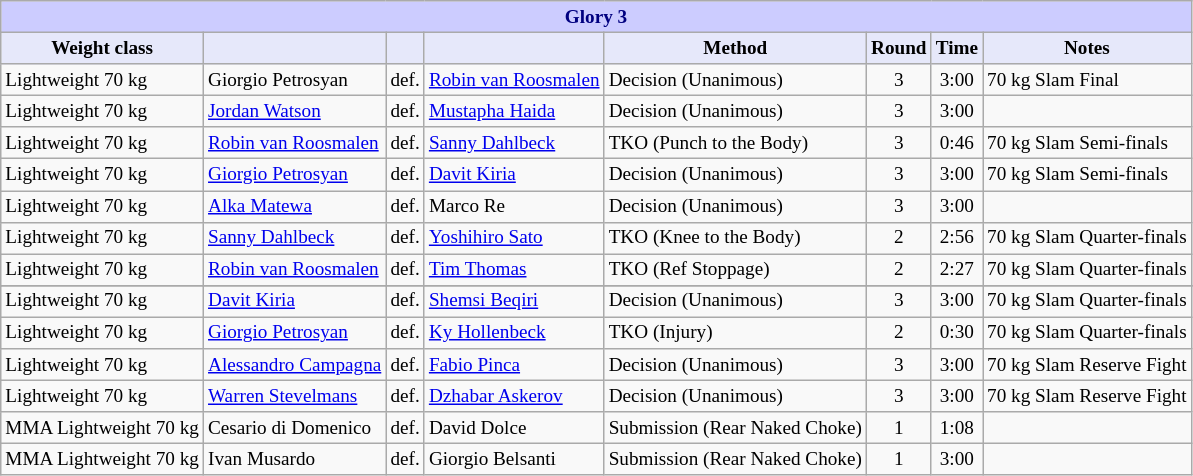<table class="wikitable" style="font-size: 80%;">
<tr>
<th colspan="8" style="background-color: #ccf; color: #000080; text-align: center;"><strong>Glory 3</strong></th>
</tr>
<tr>
<th colspan="1" style="background-color: #E6E8FA; color: #000000; text-align: center;">Weight class</th>
<th colspan="1" style="background-color: #E6E8FA; color: #000000; text-align: center;"></th>
<th colspan="1" style="background-color: #E6E8FA; color: #000000; text-align: center;"></th>
<th colspan="1" style="background-color: #E6E8FA; color: #000000; text-align: center;"></th>
<th colspan="1" style="background-color: #E6E8FA; color: #000000; text-align: center;">Method</th>
<th colspan="1" style="background-color: #E6E8FA; color: #000000; text-align: center;">Round</th>
<th colspan="1" style="background-color: #E6E8FA; color: #000000; text-align: center;">Time</th>
<th colspan="1" style="background-color: #E6E8FA; color: #000000; text-align: center;">Notes</th>
</tr>
<tr>
<td>Lightweight 70 kg</td>
<td>Giorgio Petrosyan</td>
<td align=center>def.</td>
<td> <a href='#'>Robin van Roosmalen</a></td>
<td>Decision (Unanimous)</td>
<td align=center>3</td>
<td align=center>3:00</td>
<td>70 kg Slam Final</td>
</tr>
<tr>
<td>Lightweight 70 kg</td>
<td> <a href='#'>Jordan Watson</a></td>
<td align=center>def.</td>
<td> <a href='#'>Mustapha Haida</a></td>
<td>Decision (Unanimous)</td>
<td align=center>3</td>
<td align=center>3:00</td>
<td></td>
</tr>
<tr>
<td>Lightweight 70 kg</td>
<td> <a href='#'>Robin van Roosmalen</a></td>
<td align=center>def.</td>
<td> <a href='#'>Sanny Dahlbeck</a></td>
<td>TKO (Punch to the Body)</td>
<td align=center>3</td>
<td align=center>0:46</td>
<td>70 kg Slam Semi-finals</td>
</tr>
<tr>
<td>Lightweight 70 kg</td>
<td> <a href='#'>Giorgio Petrosyan</a></td>
<td align=center>def.</td>
<td> <a href='#'>Davit Kiria</a></td>
<td>Decision (Unanimous)</td>
<td align=center>3</td>
<td align=center>3:00</td>
<td>70 kg Slam Semi-finals</td>
</tr>
<tr>
<td>Lightweight 70 kg</td>
<td> <a href='#'>Alka Matewa</a></td>
<td align=center>def.</td>
<td> Marco Re</td>
<td>Decision (Unanimous)</td>
<td align=center>3</td>
<td align=center>3:00</td>
<td></td>
</tr>
<tr>
<td>Lightweight 70 kg</td>
<td> <a href='#'>Sanny Dahlbeck</a></td>
<td align=center>def.</td>
<td> <a href='#'>Yoshihiro Sato</a></td>
<td>TKO (Knee to the Body)</td>
<td align=center>2</td>
<td align=center>2:56</td>
<td>70 kg Slam Quarter-finals</td>
</tr>
<tr>
<td>Lightweight 70 kg</td>
<td> <a href='#'>Robin van Roosmalen</a></td>
<td align=center>def.</td>
<td> <a href='#'>Tim Thomas</a></td>
<td>TKO (Ref Stoppage)</td>
<td align=center>2</td>
<td align=center>2:27</td>
<td>70 kg Slam Quarter-finals</td>
</tr>
<tr>
</tr>
<tr>
<td>Lightweight 70 kg</td>
<td> <a href='#'>Davit Kiria</a></td>
<td align=center>def.</td>
<td> <a href='#'>Shemsi Beqiri</a></td>
<td>Decision (Unanimous)</td>
<td align=center>3</td>
<td align=center>3:00</td>
<td>70 kg Slam Quarter-finals</td>
</tr>
<tr>
<td>Lightweight 70 kg</td>
<td> <a href='#'>Giorgio Petrosyan</a></td>
<td align=center>def.</td>
<td> <a href='#'>Ky Hollenbeck</a></td>
<td>TKO (Injury)</td>
<td align=center>2</td>
<td align=center>0:30</td>
<td>70 kg Slam Quarter-finals</td>
</tr>
<tr>
<td>Lightweight 70 kg</td>
<td> <a href='#'>Alessandro Campagna</a></td>
<td align=center>def.</td>
<td> <a href='#'>Fabio Pinca</a></td>
<td>Decision (Unanimous)</td>
<td align=center>3</td>
<td align=center>3:00</td>
<td>70 kg Slam Reserve Fight</td>
</tr>
<tr>
<td>Lightweight 70 kg</td>
<td> <a href='#'>Warren Stevelmans</a></td>
<td align=center>def.</td>
<td> <a href='#'>Dzhabar Askerov</a></td>
<td>Decision (Unanimous)</td>
<td align=center>3</td>
<td align=center>3:00</td>
<td>70 kg Slam Reserve Fight</td>
</tr>
<tr>
<td>MMA Lightweight 70 kg</td>
<td> Cesario di Domenico</td>
<td align=center>def.</td>
<td> David Dolce</td>
<td>Submission (Rear Naked Choke)</td>
<td align=center>1</td>
<td align=center>1:08</td>
<td></td>
</tr>
<tr>
<td>MMA Lightweight 70 kg</td>
<td> Ivan Musardo</td>
<td align=center>def.</td>
<td> Giorgio Belsanti</td>
<td>Submission (Rear Naked Choke)</td>
<td align=center>1</td>
<td align=center>3:00</td>
<td></td>
</tr>
</table>
